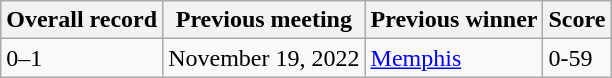<table class="wikitable">
<tr>
<th>Overall record</th>
<th>Previous meeting</th>
<th>Previous winner</th>
<th>Score</th>
</tr>
<tr>
<td>0–1</td>
<td>November 19, 2022</td>
<td><a href='#'>Memphis</a></td>
<td>0-59</td>
</tr>
</table>
